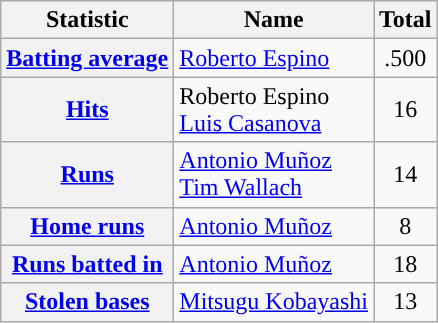<table class="wikitable plainrowheaders">
<tr>
<th scope="col">Statistic</th>
<th scope="col">Name</th>
<th scope="col">Total</th>
</tr>
<tr>
<th scope="row"><a href='#'>Batting average</a></th>
<td> <a href='#'>Roberto Espino</a></td>
<td align=center>.500</td>
</tr>
<tr>
<th scope="row"><a href='#'>Hits</a></th>
<td> Roberto Espino <br> <a href='#'>Luis Casanova</a></td>
<td align=center>16</td>
</tr>
<tr>
<th scope="row"><a href='#'>Runs</a></th>
<td> <a href='#'>Antonio Muñoz</a><br> <a href='#'>Tim Wallach</a></td>
<td align=center>14</td>
</tr>
<tr>
<th scope="row"><a href='#'>Home runs</a></th>
<td> <a href='#'>Antonio Muñoz</a></td>
<td align=center>8</td>
</tr>
<tr>
<th scope="row"><a href='#'>Runs batted in</a></th>
<td> <a href='#'>Antonio Muñoz</a></td>
<td align=center>18</td>
</tr>
<tr>
<th scope="row"><a href='#'>Stolen bases</a></th>
<td> <a href='#'>Mitsugu Kobayashi</a></td>
<td align=center>13</td>
</tr>
</table>
